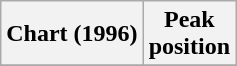<table class="wikitable sortable">
<tr>
<th>Chart (1996)</th>
<th>Peak<br>position</th>
</tr>
<tr>
</tr>
</table>
